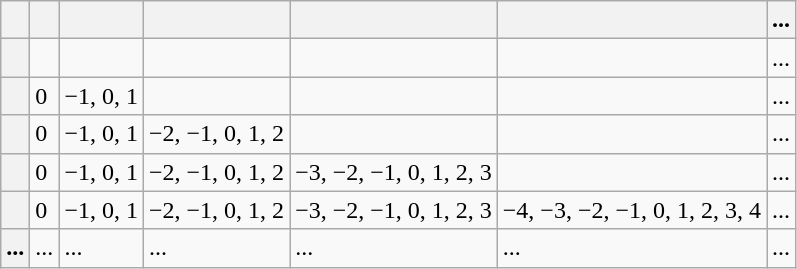<table class="wikitable">
<tr>
<th></th>
<th></th>
<th></th>
<th></th>
<th></th>
<th></th>
<th>...</th>
</tr>
<tr>
<th></th>
<td></td>
<td></td>
<td></td>
<td></td>
<td></td>
<td>...</td>
</tr>
<tr>
<th></th>
<td>0</td>
<td>−1, 0, 1</td>
<td></td>
<td></td>
<td></td>
<td>...</td>
</tr>
<tr>
<th></th>
<td>0</td>
<td>−1, 0, 1</td>
<td>−2, −1, 0, 1, 2</td>
<td></td>
<td></td>
<td>...</td>
</tr>
<tr>
<th></th>
<td>0</td>
<td>−1, 0, 1</td>
<td>−2, −1, 0, 1, 2</td>
<td>−3, −2, −1, 0, 1, 2, 3</td>
<td></td>
<td>...</td>
</tr>
<tr>
<th></th>
<td>0</td>
<td>−1, 0, 1</td>
<td>−2, −1, 0, 1, 2</td>
<td>−3, −2, −1, 0, 1, 2, 3</td>
<td>−4, −3, −2, −1, 0, 1, 2, 3, 4</td>
<td>...</td>
</tr>
<tr>
<th>...</th>
<td>...</td>
<td>...</td>
<td>...</td>
<td>...</td>
<td>...</td>
<td>...</td>
</tr>
</table>
